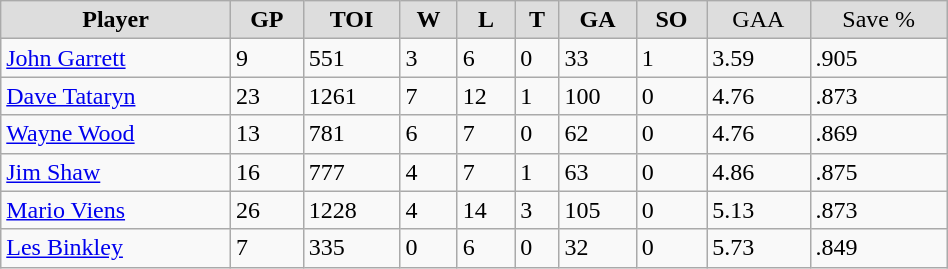<table class="wikitable" width="50%">
<tr align="center"  bgcolor="#dddddd">
<td><strong>Player</strong></td>
<td><strong>GP</strong></td>
<td><strong>TOI</strong></td>
<td><strong>W</strong></td>
<td><strong>L</strong></td>
<td><strong>T</strong></td>
<td><strong>GA</strong></td>
<td><strong>SO</strong></td>
<td>GAA</td>
<td>Save %</td>
</tr>
<tr>
<td><a href='#'>John Garrett</a></td>
<td>9</td>
<td>551</td>
<td>3</td>
<td>6</td>
<td>0</td>
<td>33</td>
<td>1</td>
<td>3.59</td>
<td>.905</td>
</tr>
<tr>
<td><a href='#'>Dave Tataryn</a></td>
<td>23</td>
<td>1261</td>
<td>7</td>
<td>12</td>
<td>1</td>
<td>100</td>
<td>0</td>
<td>4.76</td>
<td>.873</td>
</tr>
<tr>
<td><a href='#'>Wayne Wood</a></td>
<td>13</td>
<td>781</td>
<td>6</td>
<td>7</td>
<td>0</td>
<td>62</td>
<td>0</td>
<td>4.76</td>
<td>.869</td>
</tr>
<tr>
<td><a href='#'>Jim Shaw</a></td>
<td>16</td>
<td>777</td>
<td>4</td>
<td>7</td>
<td>1</td>
<td>63</td>
<td>0</td>
<td>4.86</td>
<td>.875</td>
</tr>
<tr>
<td><a href='#'>Mario Viens</a></td>
<td>26</td>
<td>1228</td>
<td>4</td>
<td>14</td>
<td>3</td>
<td>105</td>
<td>0</td>
<td>5.13</td>
<td>.873</td>
</tr>
<tr>
<td><a href='#'>Les Binkley</a></td>
<td>7</td>
<td>335</td>
<td>0</td>
<td>6</td>
<td>0</td>
<td>32</td>
<td>0</td>
<td>5.73</td>
<td>.849</td>
</tr>
</table>
